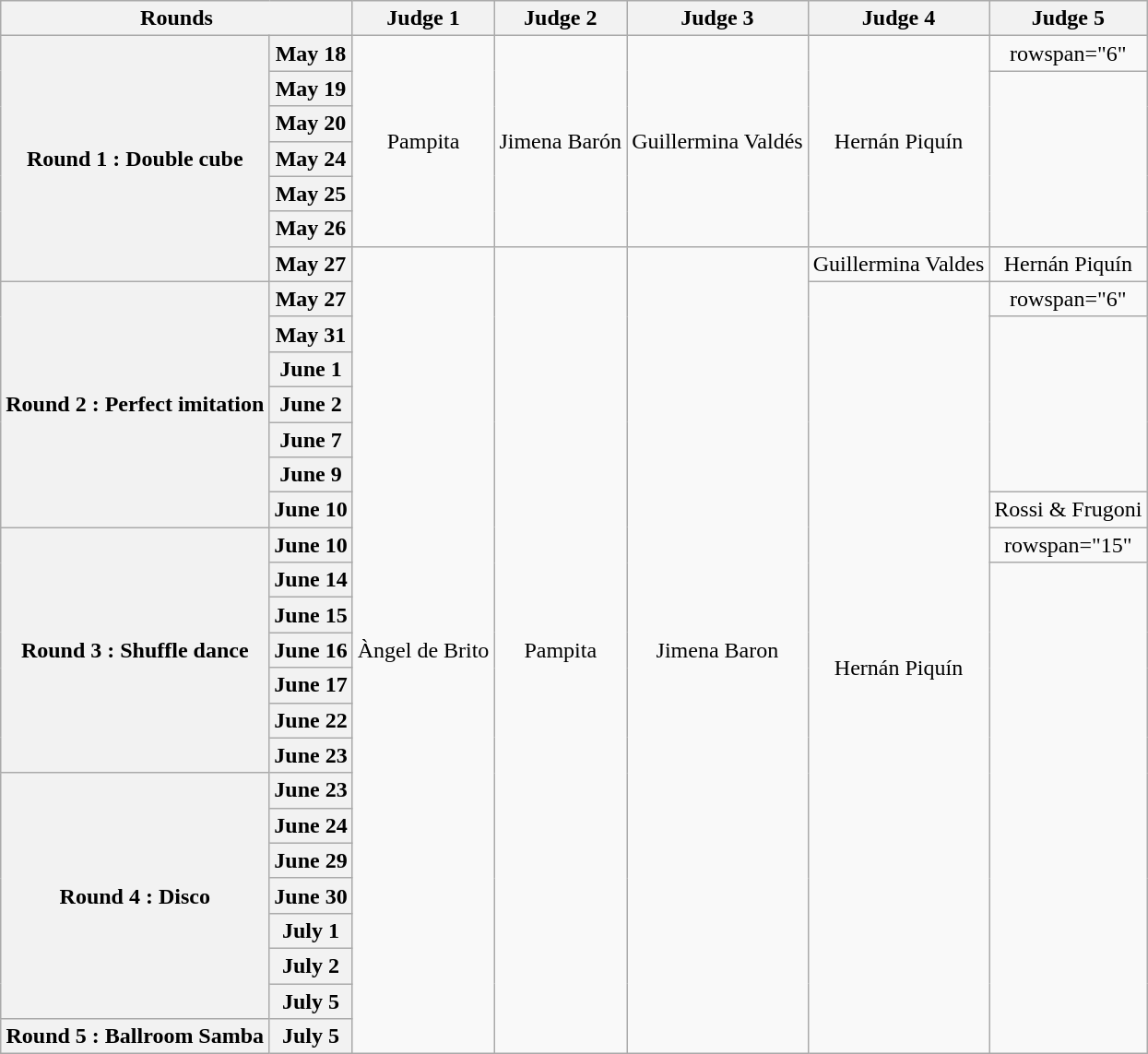<table class="wikitable" style="text-align:center">
<tr>
<th colspan="2">Rounds</th>
<th>Judge 1</th>
<th>Judge 2</th>
<th>Judge 3</th>
<th>Judge 4</th>
<th>Judge 5</th>
</tr>
<tr>
<th rowspan="7">Round 1 : Double cube</th>
<th>May 18</th>
<td rowspan="6">Pampita</td>
<td rowspan="6">Jimena Barón</td>
<td rowspan="6">Guillermina Valdés</td>
<td rowspan="6">Hernán Piquín</td>
<td>rowspan="6"</td>
</tr>
<tr>
<th>May 19</th>
</tr>
<tr>
<th>May 20</th>
</tr>
<tr>
<th>May 24</th>
</tr>
<tr>
<th>May 25</th>
</tr>
<tr>
<th>May 26</th>
</tr>
<tr>
<th>May 27</th>
<td rowspan="23">Àngel de Brito</td>
<td rowspan="23">Pampita</td>
<td rowspan="23">Jimena Baron</td>
<td>Guillermina Valdes</td>
<td>Hernán Piquín</td>
</tr>
<tr>
<th rowspan="7">Round 2 : Perfect imitation</th>
<th>May 27</th>
<td rowspan="22">Hernán Piquín</td>
<td>rowspan="6"</td>
</tr>
<tr>
<th>May 31</th>
</tr>
<tr>
<th>June 1</th>
</tr>
<tr>
<th>June 2</th>
</tr>
<tr>
<th>June 7</th>
</tr>
<tr>
<th>June 9</th>
</tr>
<tr>
<th>June 10</th>
<td>Rossi & Frugoni</td>
</tr>
<tr>
<th rowspan="7">Round 3 : Shuffle dance</th>
<th>June 10</th>
<td>rowspan="15"</td>
</tr>
<tr>
<th>June 14</th>
</tr>
<tr>
<th>June 15</th>
</tr>
<tr>
<th>June 16</th>
</tr>
<tr>
<th>June 17</th>
</tr>
<tr>
<th>June 22</th>
</tr>
<tr>
<th>June 23</th>
</tr>
<tr>
<th rowspan="7">Round 4 : Disco</th>
<th>June 23</th>
</tr>
<tr>
<th>June 24</th>
</tr>
<tr>
<th>June 29</th>
</tr>
<tr>
<th>June 30</th>
</tr>
<tr>
<th>July 1</th>
</tr>
<tr>
<th>July 2</th>
</tr>
<tr>
<th>July 5</th>
</tr>
<tr>
<th rowspan="7">Round 5 : Ballroom Samba</th>
<th>July 5</th>
</tr>
</table>
